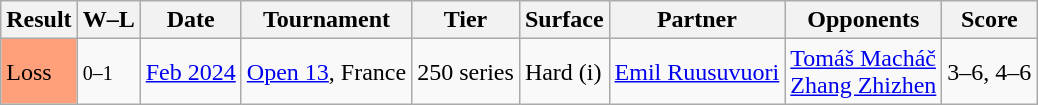<table class="sortable wikitable">
<tr>
<th>Result</th>
<th class="unsortable">W–L</th>
<th>Date</th>
<th>Tournament</th>
<th>Tier</th>
<th>Surface</th>
<th>Partner</th>
<th>Opponents</th>
<th class="unsortable">Score</th>
</tr>
<tr>
<td bgcolor=ffa07a>Loss</td>
<td><small>0–1</small></td>
<td><a href='#'>Feb 2024</a></td>
<td><a href='#'>Open 13</a>, France</td>
<td>250 series</td>
<td>Hard (i)</td>
<td> <a href='#'>Emil Ruusuvuori</a></td>
<td> <a href='#'>Tomáš Macháč</a> <br> <a href='#'>Zhang Zhizhen</a></td>
<td>3–6, 4–6</td>
</tr>
</table>
